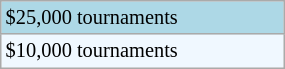<table class="wikitable" style="font-size:85%;" width=15%>
<tr style="background:lightblue;">
<td>$25,000 tournaments</td>
</tr>
<tr style="background:#f0f8ff;">
<td>$10,000 tournaments</td>
</tr>
</table>
